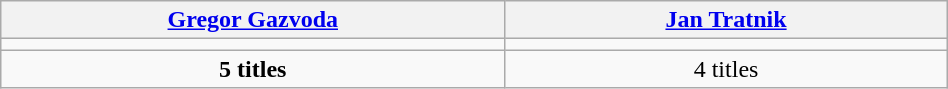<table class="wikitable" style="text-align:center; width:50%; border:1px #AAAAFF solid">
<tr>
<th><a href='#'>Gregor Gazvoda</a></th>
<th><a href='#'>Jan Tratnik</a></th>
</tr>
<tr>
<td width=50></td>
<td width=50></td>
</tr>
<tr>
<td><strong>5 titles</strong></td>
<td>4 titles</td>
</tr>
</table>
